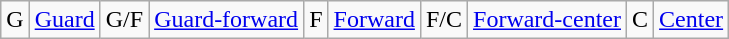<table class="wikitable">
<tr>
<td>G</td>
<td><a href='#'>Guard</a></td>
<td>G/F</td>
<td><a href='#'>Guard-forward</a></td>
<td>F</td>
<td><a href='#'>Forward</a></td>
<td>F/C</td>
<td><a href='#'>Forward-center</a></td>
<td>C</td>
<td><a href='#'>Center</a></td>
</tr>
</table>
